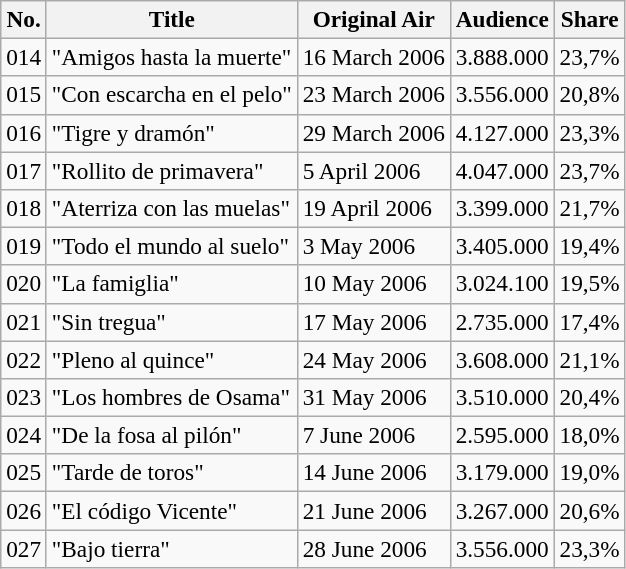<table class="sortable wikitable" style="font-size:97%;">
<tr>
<th><strong>No.</strong></th>
<th><strong>Title</strong></th>
<th><strong>Original Air</strong></th>
<th><strong>Audience</strong></th>
<th><strong>Share</strong></th>
</tr>
<tr>
<td>014</td>
<td>"Amigos hasta la muerte"</td>
<td>16 March 2006</td>
<td>3.888.000</td>
<td>23,7%</td>
</tr>
<tr>
<td>015</td>
<td>"Con escarcha en el pelo"</td>
<td>23 March 2006</td>
<td>3.556.000</td>
<td>20,8%</td>
</tr>
<tr>
<td>016</td>
<td>"Tigre y dramón"</td>
<td>29 March 2006</td>
<td>4.127.000</td>
<td>23,3%</td>
</tr>
<tr>
<td>017</td>
<td>"Rollito de primavera"</td>
<td>5 April 2006</td>
<td>4.047.000</td>
<td>23,7%</td>
</tr>
<tr>
<td>018</td>
<td>"Aterriza con las muelas"</td>
<td>19 April 2006</td>
<td>3.399.000</td>
<td>21,7%</td>
</tr>
<tr>
<td>019</td>
<td>"Todo el mundo al suelo"</td>
<td>3 May 2006</td>
<td>3.405.000</td>
<td>19,4%</td>
</tr>
<tr>
<td>020</td>
<td>"La famiglia"</td>
<td>10 May 2006</td>
<td>3.024.100</td>
<td>19,5%</td>
</tr>
<tr>
<td>021</td>
<td>"Sin tregua"</td>
<td>17 May 2006</td>
<td>2.735.000</td>
<td>17,4%</td>
</tr>
<tr>
<td>022</td>
<td>"Pleno al quince"</td>
<td>24 May 2006</td>
<td>3.608.000</td>
<td>21,1%</td>
</tr>
<tr>
<td>023</td>
<td>"Los hombres de Osama"</td>
<td>31 May 2006</td>
<td>3.510.000</td>
<td>20,4%</td>
</tr>
<tr>
<td>024</td>
<td>"De la fosa al pilón"</td>
<td>7 June 2006</td>
<td>2.595.000</td>
<td>18,0%</td>
</tr>
<tr>
<td>025</td>
<td>"Tarde de toros"</td>
<td>14 June 2006</td>
<td>3.179.000</td>
<td>19,0%</td>
</tr>
<tr>
<td>026</td>
<td>"El código Vicente"</td>
<td>21 June 2006</td>
<td>3.267.000</td>
<td>20,6%</td>
</tr>
<tr>
<td>027</td>
<td>"Bajo tierra"</td>
<td>28 June 2006</td>
<td>3.556.000</td>
<td>23,3%</td>
</tr>
</table>
